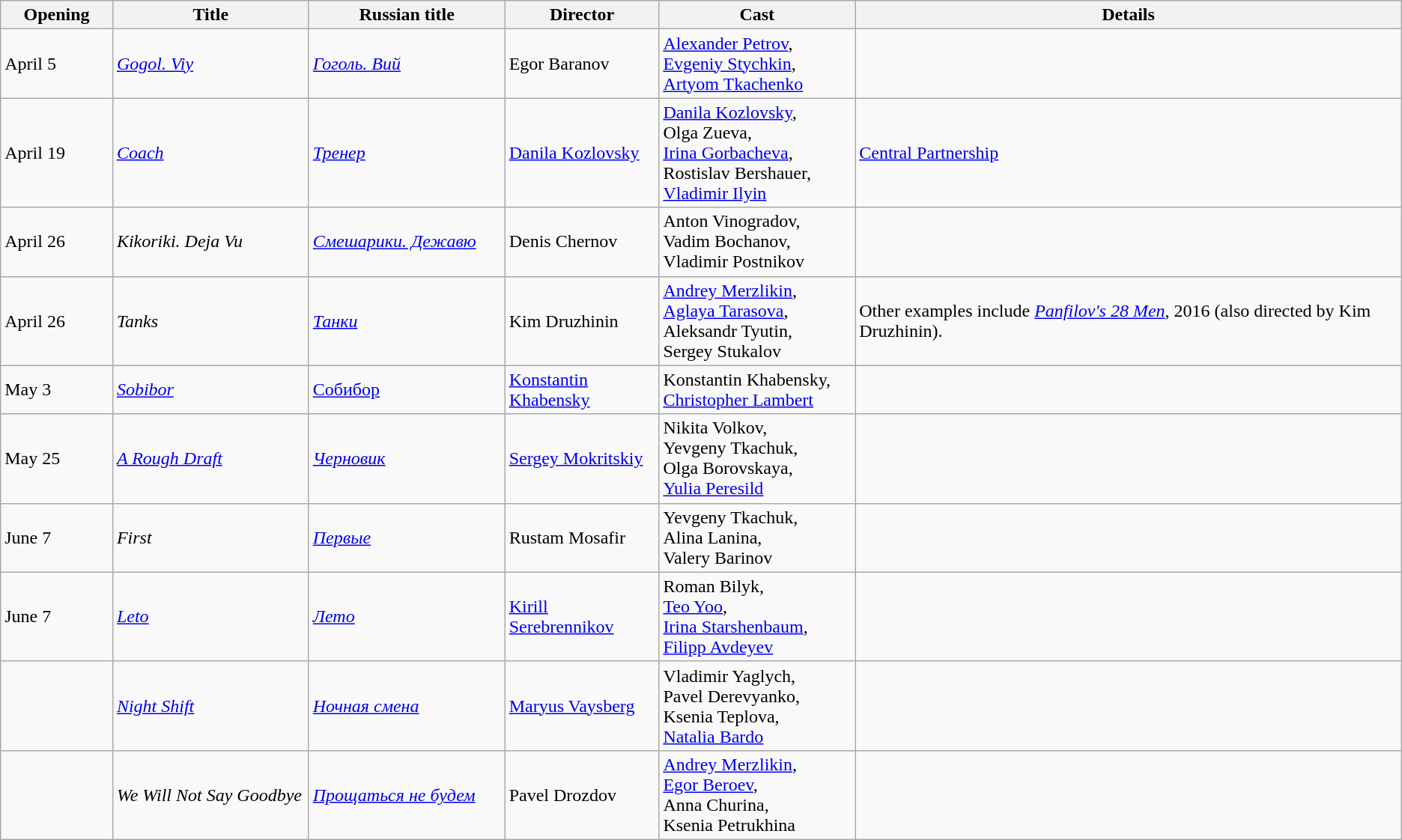<table class="wikitable sortable">
<tr>
<th style="width:8%;">Opening</th>
<th style="width:14%;">Title</th>
<th style="width:14%;">Russian title</th>
<th style="width:11%;">Director</th>
<th style="width:14%;">Cast</th>
<th>Details</th>
</tr>
<tr>
<td>April 5</td>
<td><em><a href='#'>Gogol. Viy</a></em></td>
<td><em><a href='#'>Гоголь. Вий</a></em></td>
<td>Egor Baranov</td>
<td><a href='#'>Alexander Petrov</a>,<br> <a href='#'>Evgeniy Stychkin</a>,<br> <a href='#'>Artyom Tkachenko</a></td>
<td></td>
</tr>
<tr>
<td>April 19</td>
<td><em><a href='#'>Coach</a></em></td>
<td><em><a href='#'>Тренер</a></em></td>
<td><a href='#'>Danila Kozlovsky</a></td>
<td><a href='#'>Danila Kozlovsky</a>,<br> Olga Zueva,<br> <a href='#'>Irina Gorbacheva</a>,<br> Rostislav Bershauer,<br> <a href='#'>Vladimir Ilyin</a></td>
<td><a href='#'>Central Partnership</a></td>
</tr>
<tr>
<td>April 26</td>
<td><em>Kikoriki. Deja Vu</em></td>
<td><em><a href='#'>Смешарики. Дежавю</a></em></td>
<td>Denis Chernov</td>
<td>Anton Vinogradov,<br> Vadim Bochanov,<br> Vladimir Postnikov</td>
<td></td>
</tr>
<tr>
<td>April 26</td>
<td><em>Tanks</em></td>
<td><em><a href='#'>Танки</a></em></td>
<td>Kim Druzhinin</td>
<td><a href='#'>Andrey Merzlikin</a>,<br> <a href='#'>Aglaya Tarasova</a>,<br> Aleksandr Tyutin,<br> Sergey Stukalov</td>
<td>Other examples include <em><a href='#'>Panfilov's 28 Men</a></em>, 2016 (also directed by Kim Druzhinin).</td>
</tr>
<tr>
<td>May 3</td>
<td><em><a href='#'>Sobibor</a></em></td>
<td><a href='#'>Собибор</a></td>
<td><a href='#'>Konstantin Khabensky</a></td>
<td>Konstantin Khabensky, <a href='#'>Christopher Lambert</a></td>
<td></td>
</tr>
<tr>
<td>May 25</td>
<td><em><a href='#'>A Rough Draft</a></em></td>
<td><em><a href='#'>Черновик</a></em></td>
<td><a href='#'>Sergey Mokritskiy</a></td>
<td>Nikita Volkov,<br> Yevgeny Tkachuk,<br> Olga Borovskaya,<br> <a href='#'>Yulia Peresild</a></td>
<td></td>
</tr>
<tr>
<td>June 7</td>
<td><em>First</em></td>
<td><em><a href='#'>Первые</a></em></td>
<td>Rustam Mosafir</td>
<td>Yevgeny Tkachuk,<br> Alina Lanina,<br> Valery Barinov</td>
<td></td>
</tr>
<tr>
<td>June 7</td>
<td><em><a href='#'>Leto</a></em></td>
<td><em><a href='#'>Лето</a></em></td>
<td><a href='#'>Kirill Serebrennikov</a></td>
<td>Roman Bilyk,<br> <a href='#'>Teo Yoo</a>,<br> <a href='#'>Irina Starshenbaum</a>,<br> <a href='#'>Filipp Avdeyev</a></td>
<td></td>
</tr>
<tr>
<td></td>
<td><em><a href='#'>Night Shift</a></em></td>
<td><em><a href='#'>Ночная смена</a></em></td>
<td><a href='#'>Maryus Vaysberg</a></td>
<td>Vladimir Yaglych,<br> Pavel Derevyanko,<br> Ksenia Teplova,<br> <a href='#'>Natalia Bardo</a></td>
<td></td>
</tr>
<tr>
<td></td>
<td><em>We Will Not Say Goodbye</em></td>
<td><em><a href='#'>Прощаться не будем</a></em></td>
<td>Pavel Drozdov</td>
<td><a href='#'>Andrey Merzlikin</a>,<br> <a href='#'>Egor Beroev</a>,<br> Anna Churina,<br> Ksenia Petrukhina</td>
<td></td>
</tr>
</table>
